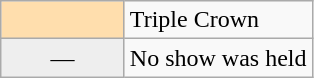<table class="wikitable">
<tr>
<td width="75px" style="font-weight: bold; background: navajowhite;" align="center"></td>
<td>Triple Crown</td>
</tr>
<tr>
<td width="75px" style="background:#eee;" align="center">—</td>
<td>No show was held</td>
</tr>
</table>
